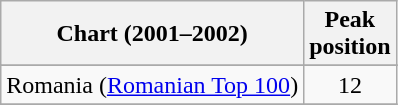<table class="wikitable sortable">
<tr>
<th>Chart (2001–2002)</th>
<th>Peak<br>position</th>
</tr>
<tr>
</tr>
<tr>
</tr>
<tr>
<td>Romania (<a href='#'>Romanian Top 100</a>)</td>
<td align="center">12</td>
</tr>
<tr>
</tr>
</table>
